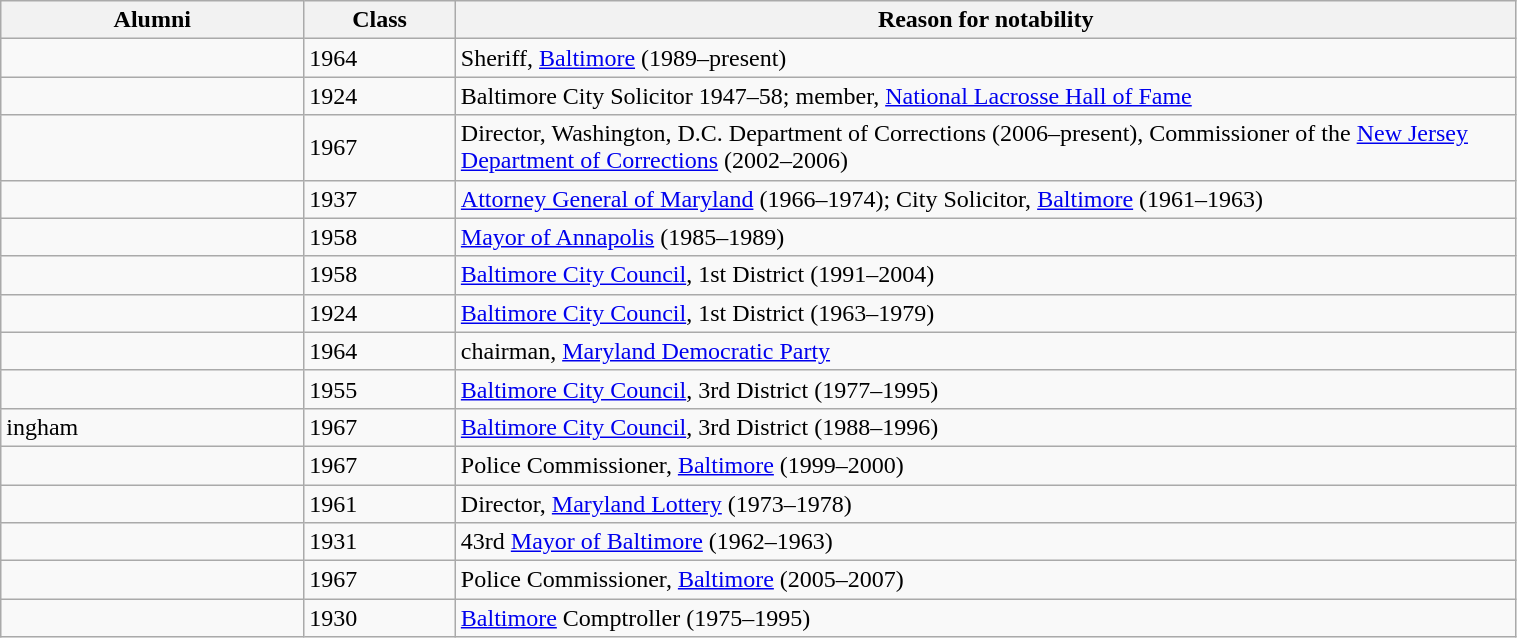<table class="sortable wikitable" style="width:80%">
<tr>
<th style="width:20%;">Alumni</th>
<th style="width:10%;">Class</th>
<th style="width:70%;">Reason for notability</th>
</tr>
<tr>
<td></td>
<td>1964</td>
<td>Sheriff, <a href='#'>Baltimore</a> (1989–present)</td>
</tr>
<tr>
<td></td>
<td>1924</td>
<td>Baltimore City Solicitor 1947–58; member, <a href='#'>National Lacrosse Hall of Fame</a></td>
</tr>
<tr>
<td></td>
<td>1967</td>
<td>Director, Washington, D.C. Department of Corrections (2006–present), Commissioner of the <a href='#'>New Jersey Department of Corrections</a> (2002–2006)</td>
</tr>
<tr>
<td></td>
<td>1937</td>
<td><a href='#'>Attorney General of Maryland</a> (1966–1974); City Solicitor, <a href='#'>Baltimore</a> (1961–1963)</td>
</tr>
<tr>
<td></td>
<td>1958</td>
<td><a href='#'>Mayor of Annapolis</a> (1985–1989)</td>
</tr>
<tr>
<td></td>
<td>1958</td>
<td><a href='#'>Baltimore City Council</a>, 1st District (1991–2004)</td>
</tr>
<tr>
<td></td>
<td>1924</td>
<td><a href='#'>Baltimore City Council</a>, 1st District (1963–1979)</td>
</tr>
<tr>
<td></td>
<td>1964</td>
<td>chairman, <a href='#'>Maryland Democratic Party</a></td>
</tr>
<tr>
<td></td>
<td>1955</td>
<td><a href='#'>Baltimore City Council</a>, 3rd District (1977–1995)</td>
</tr>
<tr>
<td>ingham</td>
<td>1967</td>
<td><a href='#'>Baltimore City Council</a>, 3rd District (1988–1996)</td>
</tr>
<tr>
<td></td>
<td>1967</td>
<td>Police Commissioner, <a href='#'>Baltimore</a> (1999–2000)</td>
</tr>
<tr>
<td></td>
<td>1961</td>
<td>Director, <a href='#'>Maryland Lottery</a> (1973–1978)</td>
</tr>
<tr>
<td></td>
<td>1931</td>
<td>43rd <a href='#'>Mayor of Baltimore</a> (1962–1963)</td>
</tr>
<tr>
<td></td>
<td>1967</td>
<td>Police Commissioner, <a href='#'>Baltimore</a> (2005–2007)</td>
</tr>
<tr>
<td></td>
<td>1930</td>
<td><a href='#'>Baltimore</a> Comptroller (1975–1995)</td>
</tr>
</table>
